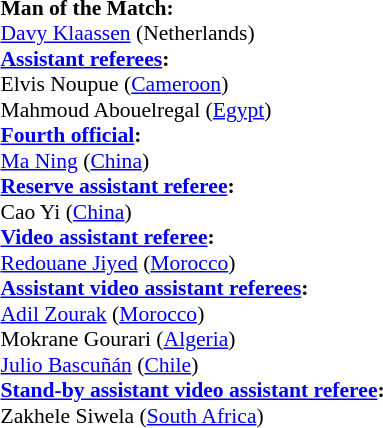<table style="width:100%; font-size:90%;">
<tr>
<td><br><strong>Man of the Match:</strong>
<br><a href='#'>Davy Klaassen</a> (Netherlands)<br><strong><a href='#'>Assistant referees</a>:</strong>
<br>Elvis Noupue (<a href='#'>Cameroon</a>)
<br>Mahmoud Abouelregal (<a href='#'>Egypt</a>)
<br><strong><a href='#'>Fourth official</a>:</strong>
<br><a href='#'>Ma Ning</a> (<a href='#'>China</a>)
<br><strong><a href='#'>Reserve assistant referee</a>:</strong>
<br>Cao Yi (<a href='#'>China</a>)
<br><strong><a href='#'>Video assistant referee</a>:</strong>
<br><a href='#'>Redouane Jiyed</a> (<a href='#'>Morocco</a>)
<br><strong><a href='#'>Assistant video assistant referees</a>:</strong>
<br><a href='#'>Adil Zourak</a> (<a href='#'>Morocco</a>)
<br>Mokrane Gourari (<a href='#'>Algeria</a>)
<br><a href='#'>Julio Bascuñán</a> (<a href='#'>Chile</a>)
<br><strong><a href='#'>Stand-by assistant video assistant referee</a>:</strong>
<br>Zakhele Siwela (<a href='#'>South Africa</a>)</td>
</tr>
</table>
